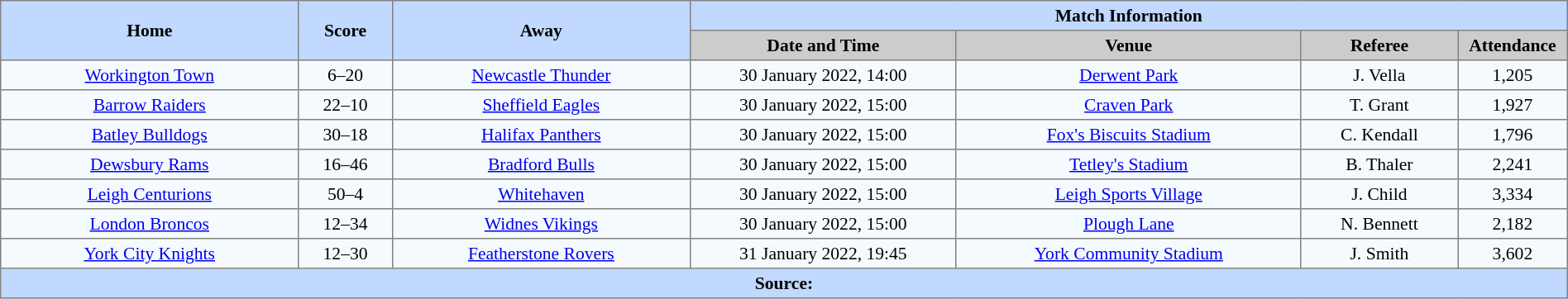<table border=1 style="border-collapse:collapse; font-size:90%; text-align:center;" cellpadding=3 cellspacing=0 width=100%>
<tr style="background:#c1d8ff;">
<th scope="col" rowspan=2 width=19%>Home</th>
<th scope="col" rowspan=2 width=6%>Score</th>
<th scope="col" rowspan=2 width=19%>Away</th>
<th colspan=4>Match Information</th>
</tr>
<tr style="background:#cccccc;">
<th scope="col" width=17%>Date and Time</th>
<th scope="col" width=22%>Venue</th>
<th scope="col" width=10%>Referee</th>
<th scope="col" width=7%>Attendance</th>
</tr>
<tr style="background:#f5faff;">
<td> <a href='#'>Workington Town</a></td>
<td>6–20</td>
<td> <a href='#'>Newcastle Thunder</a></td>
<td>30 January 2022, 14:00</td>
<td><a href='#'>Derwent Park</a></td>
<td>J. Vella</td>
<td>1,205</td>
</tr>
<tr style="background:#f5faff;">
<td> <a href='#'>Barrow Raiders</a></td>
<td>22–10</td>
<td> <a href='#'>Sheffield Eagles</a></td>
<td>30 January 2022, 15:00</td>
<td><a href='#'>Craven Park</a></td>
<td>T. Grant</td>
<td>1,927</td>
</tr>
<tr style="background:#f5faff;">
<td> <a href='#'>Batley Bulldogs</a></td>
<td>30–18</td>
<td> <a href='#'>Halifax Panthers</a></td>
<td>30 January 2022, 15:00</td>
<td><a href='#'>Fox's Biscuits Stadium</a></td>
<td>C. Kendall</td>
<td>1,796</td>
</tr>
<tr style="background:#f5faff;">
<td> <a href='#'>Dewsbury Rams</a></td>
<td>16–46</td>
<td> <a href='#'>Bradford Bulls</a></td>
<td>30 January 2022, 15:00</td>
<td><a href='#'>Tetley's Stadium</a></td>
<td>B. Thaler</td>
<td>2,241</td>
</tr>
<tr style="background:#f5faff;">
<td> <a href='#'>Leigh Centurions</a></td>
<td>50–4</td>
<td> <a href='#'>Whitehaven</a></td>
<td>30 January 2022, 15:00</td>
<td><a href='#'>Leigh Sports Village</a></td>
<td>J. Child</td>
<td>3,334</td>
</tr>
<tr style="background:#f5faff;">
<td> <a href='#'>London Broncos</a></td>
<td>12–34</td>
<td> <a href='#'>Widnes Vikings</a></td>
<td>30 January 2022, 15:00</td>
<td><a href='#'>Plough Lane</a></td>
<td>N. Bennett</td>
<td>2,182</td>
</tr>
<tr style="background:#f5faff;">
<td> <a href='#'>York City Knights</a></td>
<td>12–30</td>
<td> <a href='#'>Featherstone Rovers</a></td>
<td>31 January 2022, 19:45</td>
<td><a href='#'>York Community Stadium</a></td>
<td>J. Smith</td>
<td>3,602</td>
</tr>
<tr style="background:#c1d8ff;">
<th colspan=7>Source:</th>
</tr>
</table>
